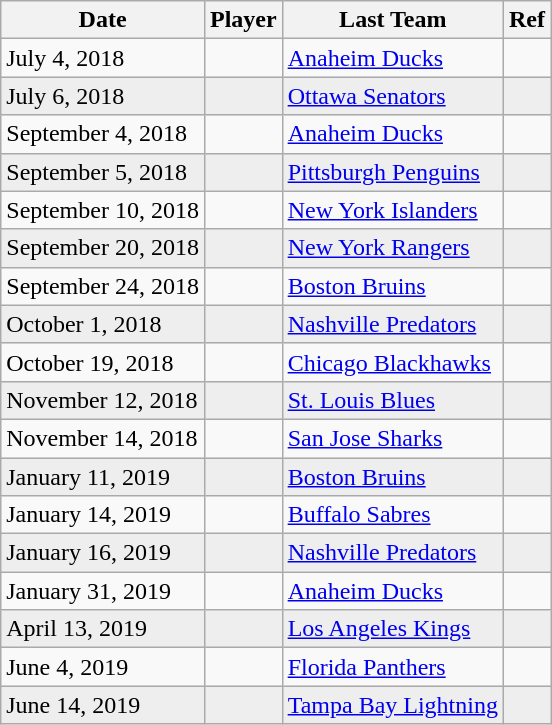<table class="wikitable sortable" border="1">
<tr>
<th>Date</th>
<th>Player</th>
<th>Last Team</th>
<th>Ref</th>
</tr>
<tr>
<td>July 4, 2018</td>
<td></td>
<td><a href='#'>Anaheim Ducks</a></td>
<td></td>
</tr>
<tr bgcolor="eeeeee">
<td>July 6, 2018</td>
<td></td>
<td><a href='#'>Ottawa Senators</a></td>
<td></td>
</tr>
<tr>
<td>September 4, 2018</td>
<td></td>
<td><a href='#'>Anaheim Ducks</a></td>
<td></td>
</tr>
<tr bgcolor="eeeeee">
<td>September 5, 2018</td>
<td></td>
<td><a href='#'>Pittsburgh Penguins</a></td>
<td></td>
</tr>
<tr>
<td>September 10, 2018</td>
<td></td>
<td><a href='#'>New York Islanders</a></td>
<td></td>
</tr>
<tr bgcolor="eeeeee">
<td>September 20, 2018</td>
<td></td>
<td><a href='#'>New York Rangers</a></td>
<td></td>
</tr>
<tr>
<td>September 24, 2018</td>
<td></td>
<td><a href='#'>Boston Bruins</a></td>
<td></td>
</tr>
<tr bgcolor="eeeeee">
<td>October 1, 2018</td>
<td></td>
<td><a href='#'>Nashville Predators</a></td>
<td></td>
</tr>
<tr>
<td>October 19, 2018</td>
<td></td>
<td><a href='#'>Chicago Blackhawks</a></td>
<td></td>
</tr>
<tr bgcolor="eeeeee">
<td>November 12, 2018</td>
<td></td>
<td><a href='#'>St. Louis Blues</a></td>
<td></td>
</tr>
<tr>
<td>November 14, 2018</td>
<td></td>
<td><a href='#'>San Jose Sharks</a></td>
<td></td>
</tr>
<tr bgcolor="eeeeee">
<td>January 11, 2019</td>
<td></td>
<td><a href='#'>Boston Bruins</a></td>
<td></td>
</tr>
<tr>
<td>January 14, 2019</td>
<td></td>
<td><a href='#'>Buffalo Sabres</a></td>
<td></td>
</tr>
<tr bgcolor="eeeeee">
<td>January 16, 2019</td>
<td></td>
<td><a href='#'>Nashville Predators</a></td>
<td></td>
</tr>
<tr>
<td>January 31, 2019</td>
<td></td>
<td><a href='#'>Anaheim Ducks</a></td>
<td></td>
</tr>
<tr bgcolor="eeeeee">
<td>April 13, 2019</td>
<td></td>
<td><a href='#'>Los Angeles Kings</a></td>
<td></td>
</tr>
<tr>
<td>June 4, 2019</td>
<td></td>
<td><a href='#'>Florida Panthers</a></td>
<td></td>
</tr>
<tr bgcolor="eeeeee">
<td>June 14, 2019</td>
<td></td>
<td><a href='#'>Tampa Bay Lightning</a></td>
<td></td>
</tr>
</table>
